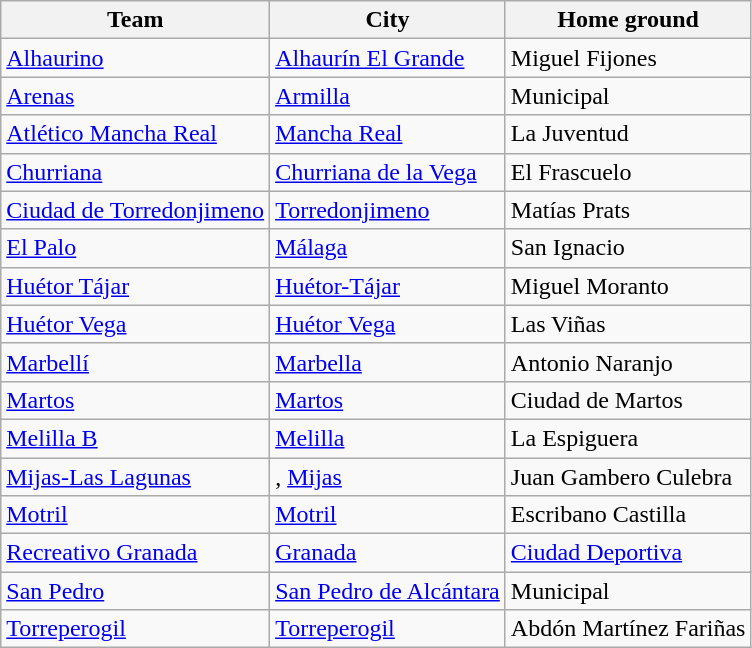<table class="wikitable sortable">
<tr>
<th>Team</th>
<th>City</th>
<th>Home ground</th>
</tr>
<tr>
<td><a href='#'>Alhaurino</a></td>
<td><a href='#'>Alhaurín El Grande</a></td>
<td>Miguel Fijones</td>
</tr>
<tr>
<td><a href='#'>Arenas</a></td>
<td><a href='#'>Armilla</a></td>
<td>Municipal</td>
</tr>
<tr>
<td><a href='#'>Atlético Mancha Real</a></td>
<td><a href='#'>Mancha Real</a></td>
<td>La Juventud<br></td>
</tr>
<tr>
<td><a href='#'>Churriana</a></td>
<td><a href='#'>Churriana de la Vega</a></td>
<td>El Frascuelo</td>
</tr>
<tr>
<td><a href='#'>Ciudad de Torredonjimeno</a></td>
<td><a href='#'>Torredonjimeno</a></td>
<td>Matías Prats</td>
</tr>
<tr>
<td><a href='#'>El Palo</a></td>
<td><a href='#'>Málaga</a></td>
<td>San Ignacio</td>
</tr>
<tr>
<td><a href='#'>Huétor Tájar</a></td>
<td><a href='#'>Huétor-Tájar</a></td>
<td>Miguel Moranto</td>
</tr>
<tr>
<td><a href='#'>Huétor Vega</a></td>
<td><a href='#'>Huétor Vega</a></td>
<td>Las Viñas<br></td>
</tr>
<tr>
<td><a href='#'>Marbellí</a></td>
<td><a href='#'>Marbella</a></td>
<td>Antonio Naranjo</td>
</tr>
<tr>
<td><a href='#'>Martos</a></td>
<td><a href='#'>Martos</a></td>
<td>Ciudad de Martos</td>
</tr>
<tr>
<td><a href='#'>Melilla B</a></td>
<td><a href='#'>Melilla</a></td>
<td>La Espiguera</td>
</tr>
<tr>
<td><a href='#'>Mijas-Las Lagunas</a></td>
<td>, <a href='#'>Mijas</a></td>
<td>Juan Gambero Culebra</td>
</tr>
<tr>
<td><a href='#'>Motril</a></td>
<td><a href='#'>Motril</a></td>
<td>Escribano Castilla</td>
</tr>
<tr>
<td><a href='#'>Recreativo Granada</a></td>
<td><a href='#'>Granada</a></td>
<td><a href='#'>Ciudad Deportiva</a></td>
</tr>
<tr>
<td><a href='#'>San Pedro</a></td>
<td><a href='#'>San Pedro de Alcántara</a></td>
<td>Municipal<br></td>
</tr>
<tr>
<td><a href='#'>Torreperogil</a></td>
<td><a href='#'>Torreperogil</a></td>
<td>Abdón Martínez Fariñas</td>
</tr>
</table>
